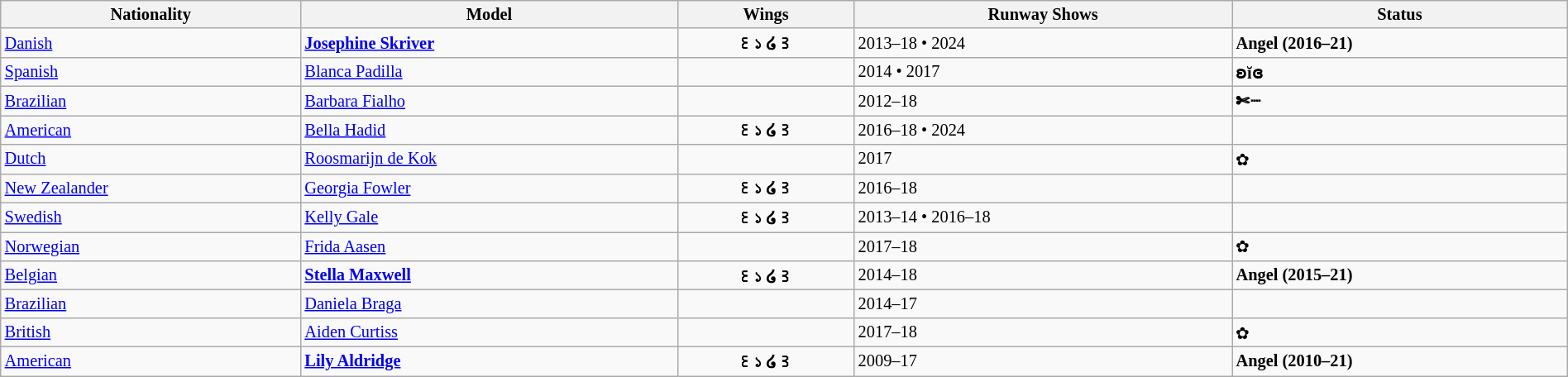<table class="sortable wikitable"  style="font-size:85%; width:100%;">
<tr>
<th>Nationality</th>
<th>Model</th>
<th>Wings</th>
<th>Runway Shows</th>
<th>Status</th>
</tr>
<tr>
<td> <a href='#'>Danish</a></td>
<td><strong><a href='#'>Josephine Skriver</a></strong></td>
<td align="center"><strong>꒰১ ໒꒱</strong></td>
<td>2013–18 • 2024</td>
<td><strong> Angel (2016–21)</strong></td>
</tr>
<tr>
<td> <a href='#'>Spanish</a></td>
<td><a href='#'>Blanca Padilla</a></td>
<td></td>
<td>2014 • 2017</td>
<td><strong>ʚĭɞ</strong></td>
</tr>
<tr>
<td> <a href='#'>Brazilian</a></td>
<td><a href='#'>Barbara Fialho</a></td>
<td></td>
<td>2012–18</td>
<td><strong>✄┈</strong></td>
</tr>
<tr>
<td> <a href='#'>American</a></td>
<td><a href='#'>Bella Hadid</a></td>
<td align="center"><strong>꒰১ ໒꒱</strong></td>
<td>2016–18 • 2024</td>
<td></td>
</tr>
<tr>
<td> <a href='#'>Dutch</a></td>
<td><a href='#'>Roosmarijn de Kok</a></td>
<td></td>
<td>2017</td>
<td>✿</td>
</tr>
<tr>
<td> <a href='#'>New Zealander</a></td>
<td><a href='#'>Georgia Fowler</a></td>
<td align="center"><strong>꒰১ ໒꒱</strong></td>
<td>2016–18</td>
<td></td>
</tr>
<tr>
<td> <a href='#'>Swedish</a></td>
<td><a href='#'>Kelly Gale</a></td>
<td align="center"><strong>꒰১ ໒꒱</strong></td>
<td>2013–14 • 2016–18</td>
<td></td>
</tr>
<tr>
<td> <a href='#'>Norwegian</a></td>
<td><a href='#'>Frida Aasen</a></td>
<td></td>
<td>2017–18</td>
<td>✿</td>
</tr>
<tr>
<td> <a href='#'>Belgian</a></td>
<td><strong><a href='#'>Stella Maxwell</a></strong></td>
<td align="center"><strong>꒰১ ໒꒱</strong></td>
<td>2014–18</td>
<td><strong> Angel (2015–21)</strong></td>
</tr>
<tr>
<td> <a href='#'>Brazilian</a></td>
<td><a href='#'>Daniela Braga</a></td>
<td></td>
<td>2014–17</td>
<td></td>
</tr>
<tr>
<td> <a href='#'>British</a></td>
<td><a href='#'>Aiden Curtiss</a></td>
<td></td>
<td>2017–18</td>
<td>✿</td>
</tr>
<tr>
<td> <a href='#'>American</a></td>
<td><strong><a href='#'>Lily Aldridge</a></strong></td>
<td align="center"><strong>꒰১ ໒꒱</strong></td>
<td>2009–17</td>
<td><strong> Angel (2010–21)</strong></td>
</tr>
</table>
